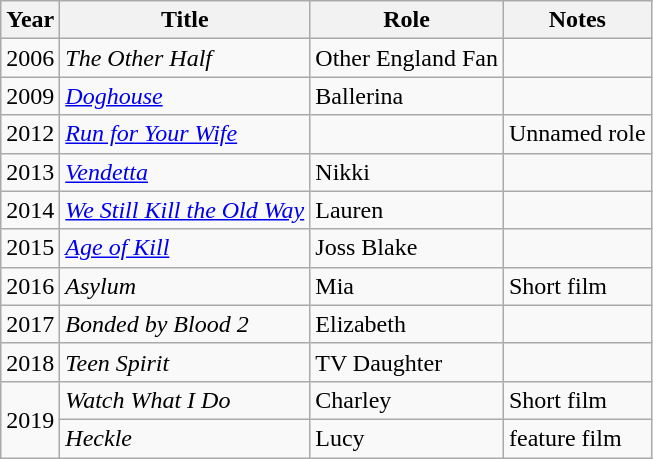<table class="wikitable">
<tr>
<th>Year</th>
<th>Title</th>
<th>Role</th>
<th>Notes</th>
</tr>
<tr>
<td>2006</td>
<td><em>The Other Half</em></td>
<td>Other England Fan</td>
<td></td>
</tr>
<tr>
<td>2009</td>
<td><em><a href='#'>Doghouse</a></em></td>
<td>Ballerina</td>
<td></td>
</tr>
<tr>
<td>2012</td>
<td><em><a href='#'>Run for Your Wife</a></em></td>
<td></td>
<td>Unnamed role</td>
</tr>
<tr>
<td>2013</td>
<td><em><a href='#'>Vendetta</a></em></td>
<td>Nikki</td>
<td></td>
</tr>
<tr>
<td>2014</td>
<td><em><a href='#'>We Still Kill the Old Way</a></em></td>
<td>Lauren</td>
<td></td>
</tr>
<tr>
<td>2015</td>
<td><em><a href='#'>Age of Kill</a></em></td>
<td>Joss Blake</td>
<td></td>
</tr>
<tr>
<td>2016</td>
<td><em>Asylum</em></td>
<td>Mia</td>
<td>Short film</td>
</tr>
<tr>
<td>2017</td>
<td><em>Bonded by Blood 2</em></td>
<td>Elizabeth</td>
<td></td>
</tr>
<tr>
<td>2018</td>
<td><em>Teen Spirit</em></td>
<td>TV Daughter</td>
<td></td>
</tr>
<tr>
<td rowspan="2">2019</td>
<td><em>Watch What I Do</em></td>
<td>Charley</td>
<td>Short film</td>
</tr>
<tr>
<td><em>Heckle</em></td>
<td>Lucy</td>
<td>feature film</td>
</tr>
</table>
